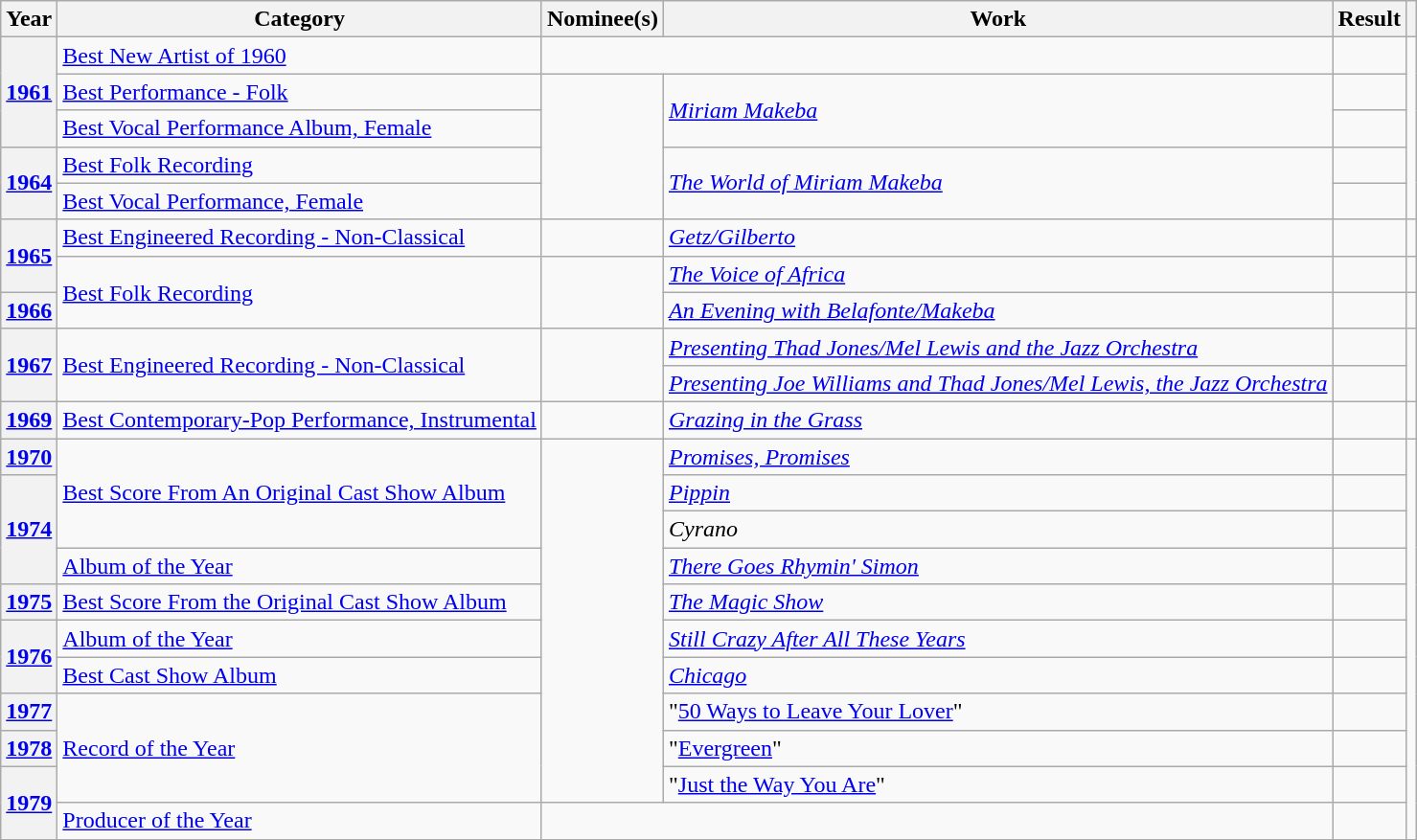<table class="wikitable sortable plainrowheaders">
<tr>
<th scope=col>Year</th>
<th scope=col>Category</th>
<th scope=col>Nominee(s)</th>
<th scope=col>Work</th>
<th scope=col>Result</th>
<th scope=col></th>
</tr>
<tr>
<th rowspan="3" scope="rowgroup"><a href='#'>1961</a></th>
<td><a href='#'>Best New Artist of 1960</a></td>
<td colspan="2"></td>
<td></td>
<td rowspan="5" align="center"></td>
</tr>
<tr>
<td><a href='#'>Best Performance - Folk</a></td>
<td rowspan="4"></td>
<td rowspan="2"><em><a href='#'>Miriam Makeba</a></em></td>
<td></td>
</tr>
<tr>
<td><a href='#'>Best Vocal Performance Album, Female</a></td>
<td></td>
</tr>
<tr>
<th rowspan="2" scope="rowgroup"><a href='#'>1964</a></th>
<td><a href='#'>Best Folk Recording</a></td>
<td rowspan="2"><em><a href='#'>The World of Miriam Makeba</a></em></td>
<td></td>
</tr>
<tr>
<td><a href='#'>Best Vocal Performance, Female</a></td>
<td></td>
</tr>
<tr>
<th rowspan="2" scope="rowgroup"><a href='#'>1965</a></th>
<td><a href='#'>Best Engineered Recording - Non-Classical</a></td>
<td></td>
<td><em><a href='#'>Getz/Gilberto</a></em></td>
<td></td>
<td align="center"></td>
</tr>
<tr>
<td rowspan="2"><a href='#'>Best Folk Recording</a></td>
<td rowspan="2"></td>
<td><em><a href='#'>The Voice of Africa</a></em></td>
<td></td>
<td align="center"></td>
</tr>
<tr>
<th scope="row"><a href='#'>1966</a></th>
<td><em><a href='#'>An Evening with Belafonte/Makeba</a></em></td>
<td></td>
<td align="center"></td>
</tr>
<tr>
<th rowspan="2" scope="rowgroup"><a href='#'>1967</a></th>
<td rowspan="2"><a href='#'>Best Engineered Recording - Non-Classical</a></td>
<td rowspan="2"></td>
<td><em><a href='#'>Presenting Thad Jones/Mel Lewis and the Jazz Orchestra</a></em></td>
<td></td>
<td rowspan="2" align="center"></td>
</tr>
<tr>
<td><em><a href='#'>Presenting Joe Williams and Thad Jones/Mel Lewis, the Jazz Orchestra</a></em></td>
<td></td>
</tr>
<tr>
<th scope="row"><a href='#'>1969</a></th>
<td><a href='#'>Best Contemporary-Pop Performance, Instrumental</a></td>
<td></td>
<td><em><a href='#'>Grazing in the Grass</a></em></td>
<td></td>
<td align="center"></td>
</tr>
<tr>
<th scope="row"><a href='#'>1970</a></th>
<td rowspan="3"><a href='#'>Best Score From An Original Cast Show Album</a></td>
<td rowspan="10"></td>
<td><em><a href='#'>Promises, Promises</a></em></td>
<td></td>
<td rowspan="11" align="center"></td>
</tr>
<tr>
<th rowspan="3" scope="rowgroup"><a href='#'>1974</a></th>
<td><em><a href='#'>Pippin</a></em></td>
<td></td>
</tr>
<tr>
<td><em>Cyrano</em></td>
<td></td>
</tr>
<tr>
<td><a href='#'>Album of the Year</a></td>
<td><em><a href='#'>There Goes Rhymin' Simon</a></em></td>
<td></td>
</tr>
<tr>
<th scope="row"><a href='#'>1975</a></th>
<td><a href='#'>Best Score From the Original Cast Show Album</a></td>
<td><em><a href='#'>The Magic Show</a></em></td>
<td></td>
</tr>
<tr>
<th rowspan="2" scope="rowgroup"><a href='#'>1976</a></th>
<td><a href='#'>Album of the Year</a></td>
<td><em><a href='#'>Still Crazy After All These Years</a></em></td>
<td></td>
</tr>
<tr>
<td><a href='#'>Best Cast Show Album</a></td>
<td><em><a href='#'>Chicago</a></em></td>
<td></td>
</tr>
<tr>
<th scope="row"><a href='#'>1977</a></th>
<td rowspan="3"><a href='#'>Record of the Year</a></td>
<td>"<a href='#'>50 Ways to Leave Your Lover</a>"</td>
<td></td>
</tr>
<tr>
<th scope="row"><a href='#'>1978</a></th>
<td>"<a href='#'>Evergreen</a>"</td>
<td></td>
</tr>
<tr>
<th rowspan="2" scope="rowgroup"><a href='#'>1979</a></th>
<td>"<a href='#'>Just the Way You Are</a>"</td>
<td></td>
</tr>
<tr>
<td><a href='#'>Producer of the Year</a></td>
<td colspan="2"></td>
<td></td>
</tr>
</table>
